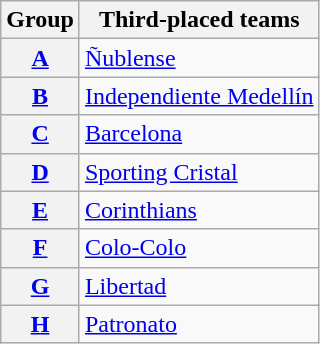<table class="wikitable">
<tr>
<th>Group</th>
<th>Third-placed teams</th>
</tr>
<tr>
<th><a href='#'>A</a></th>
<td> <a href='#'>Ñublense</a></td>
</tr>
<tr>
<th><a href='#'>B</a></th>
<td> <a href='#'>Independiente Medellín</a></td>
</tr>
<tr>
<th><a href='#'>C</a></th>
<td> <a href='#'>Barcelona</a></td>
</tr>
<tr>
<th><a href='#'>D</a></th>
<td> <a href='#'>Sporting Cristal</a></td>
</tr>
<tr>
<th><a href='#'>E</a></th>
<td> <a href='#'>Corinthians</a></td>
</tr>
<tr>
<th><a href='#'>F</a></th>
<td> <a href='#'>Colo-Colo</a></td>
</tr>
<tr>
<th><a href='#'>G</a></th>
<td> <a href='#'>Libertad</a></td>
</tr>
<tr>
<th><a href='#'>H</a></th>
<td> <a href='#'>Patronato</a></td>
</tr>
</table>
